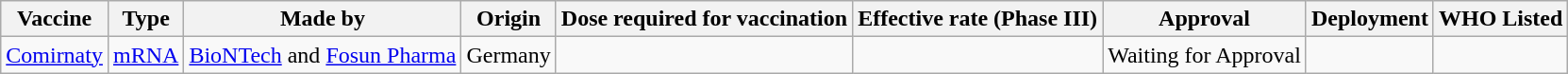<table class="wikitable">
<tr>
<th>Vaccine</th>
<th>Type</th>
<th>Made by</th>
<th>Origin</th>
<th>Dose required for vaccination</th>
<th>Effective rate (Phase III)</th>
<th>Approval</th>
<th>Deployment</th>
<th>WHO Listed</th>
</tr>
<tr>
<td><a href='#'>Comirnaty</a></td>
<td><a href='#'>mRNA</a></td>
<td><a href='#'>BioNTech</a> and <a href='#'>Fosun Pharma</a></td>
<td>Germany</td>
<td></td>
<td></td>
<td>Waiting for Approval</td>
<td></td>
<td></td>
</tr>
</table>
